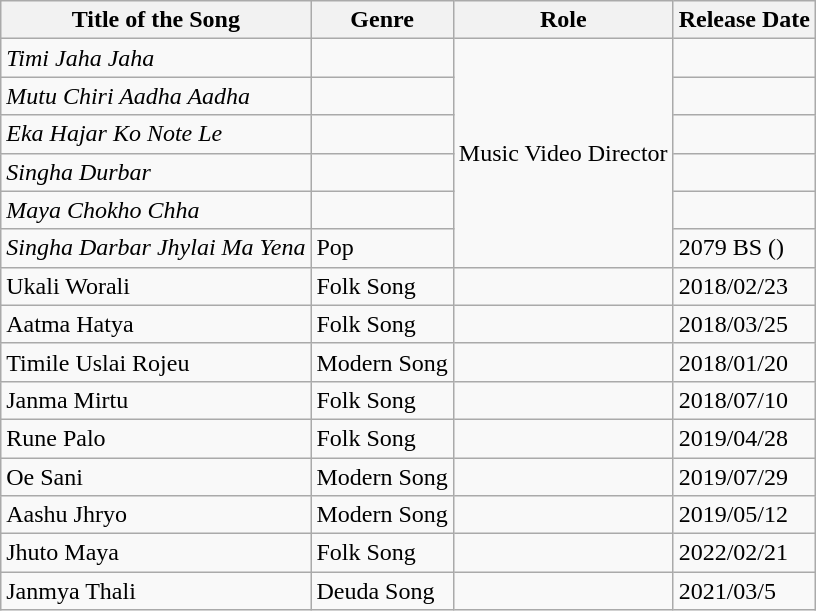<table class="wikitable">
<tr>
<th>Title of the Song</th>
<th>Genre</th>
<th>Role</th>
<th>Release Date</th>
</tr>
<tr>
<td><em>Timi Jaha Jaha</em></td>
<td></td>
<td rowspan="6">Music Video Director</td>
<td></td>
</tr>
<tr>
<td><em>Mutu Chiri Aadha Aadha</em></td>
<td></td>
<td></td>
</tr>
<tr>
<td><em>Eka Hajar Ko Note Le</em></td>
<td></td>
<td></td>
</tr>
<tr>
<td><em>Singha Durbar</em></td>
<td></td>
<td></td>
</tr>
<tr>
<td><em>Maya Chokho Chha</em></td>
<td></td>
<td></td>
</tr>
<tr>
<td><em>Singha Darbar Jhylai Ma Yena</em></td>
<td>Pop</td>
<td>2079 BS ()</td>
</tr>
<tr>
<td>Ukali Worali</td>
<td>Folk Song</td>
<td></td>
<td>2018/02/23</td>
</tr>
<tr>
<td>Aatma Hatya</td>
<td>Folk Song</td>
<td></td>
<td>2018/03/25</td>
</tr>
<tr>
<td>Timile Uslai Rojeu</td>
<td>Modern Song</td>
<td></td>
<td>2018/01/20</td>
</tr>
<tr>
<td>Janma Mirtu</td>
<td>Folk Song</td>
<td></td>
<td>2018/07/10</td>
</tr>
<tr>
<td>Rune Palo</td>
<td>Folk Song</td>
<td></td>
<td>2019/04/28</td>
</tr>
<tr>
<td>Oe Sani</td>
<td>Modern Song</td>
<td></td>
<td>2019/07/29</td>
</tr>
<tr>
<td>Aashu Jhryo</td>
<td>Modern Song</td>
<td></td>
<td>2019/05/12</td>
</tr>
<tr>
<td>Jhuto Maya</td>
<td>Folk Song</td>
<td></td>
<td>2022/02/21</td>
</tr>
<tr>
<td>Janmya Thali</td>
<td>Deuda Song</td>
<td></td>
<td>2021/03/5</td>
</tr>
</table>
